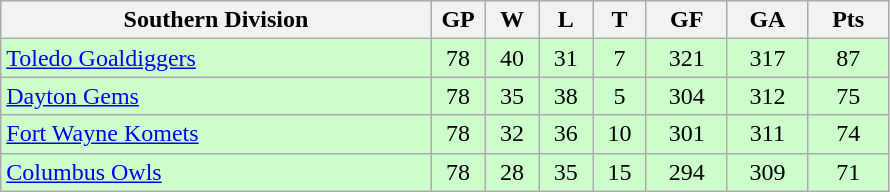<table class="wikitable">
<tr>
<th width="40%">Southern Division</th>
<th width="5%">GP</th>
<th width="5%">W</th>
<th width="5%">L</th>
<th width="5%">T</th>
<th width="7.5%">GF</th>
<th width="7.5%">GA</th>
<th width="7.5%">Pts</th>
</tr>
<tr align="center" bgcolor="#CCFFCC">
<td align="left"><a href='#'>Toledo Goaldiggers</a></td>
<td>78</td>
<td>40</td>
<td>31</td>
<td>7</td>
<td>321</td>
<td>317</td>
<td>87</td>
</tr>
<tr align="center" bgcolor="#CCFFCC">
<td align="left"><a href='#'>Dayton Gems</a></td>
<td>78</td>
<td>35</td>
<td>38</td>
<td>5</td>
<td>304</td>
<td>312</td>
<td>75</td>
</tr>
<tr align="center" bgcolor="#CCFFCC">
<td align="left"><a href='#'>Fort Wayne Komets</a></td>
<td>78</td>
<td>32</td>
<td>36</td>
<td>10</td>
<td>301</td>
<td>311</td>
<td>74</td>
</tr>
<tr align="center" bgcolor="#CCFFCC">
<td align="left"><a href='#'>Columbus Owls</a></td>
<td>78</td>
<td>28</td>
<td>35</td>
<td>15</td>
<td>294</td>
<td>309</td>
<td>71</td>
</tr>
</table>
